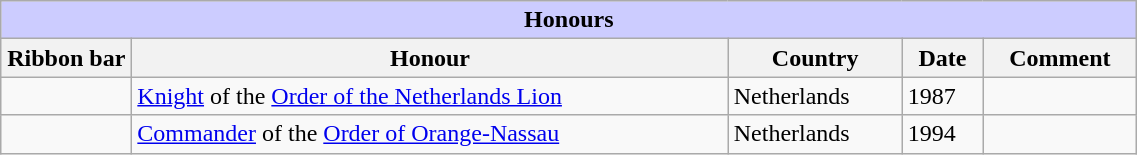<table class="wikitable" style="width:60%;">
<tr style="background:#ccf; text-align:center;">
<td colspan=5><strong>Honours</strong></td>
</tr>
<tr>
<th style="width:80px;">Ribbon bar</th>
<th>Honour</th>
<th>Country</th>
<th>Date</th>
<th>Comment</th>
</tr>
<tr>
<td></td>
<td><a href='#'>Knight</a> of the <a href='#'>Order of the Netherlands Lion</a></td>
<td>Netherlands</td>
<td>1987</td>
<td></td>
</tr>
<tr>
<td></td>
<td><a href='#'>Commander</a> of the <a href='#'>Order of Orange-Nassau</a></td>
<td>Netherlands</td>
<td>1994</td>
<td></td>
</tr>
</table>
